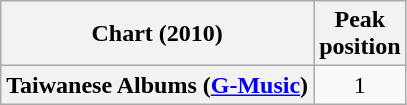<table class="wikitable plainrowheaders">
<tr>
<th>Chart (2010)</th>
<th>Peak<br>position</th>
</tr>
<tr>
<th scope="row">Taiwanese Albums (<a href='#'>G-Music</a>)</th>
<td style="text-align:center;">1</td>
</tr>
</table>
